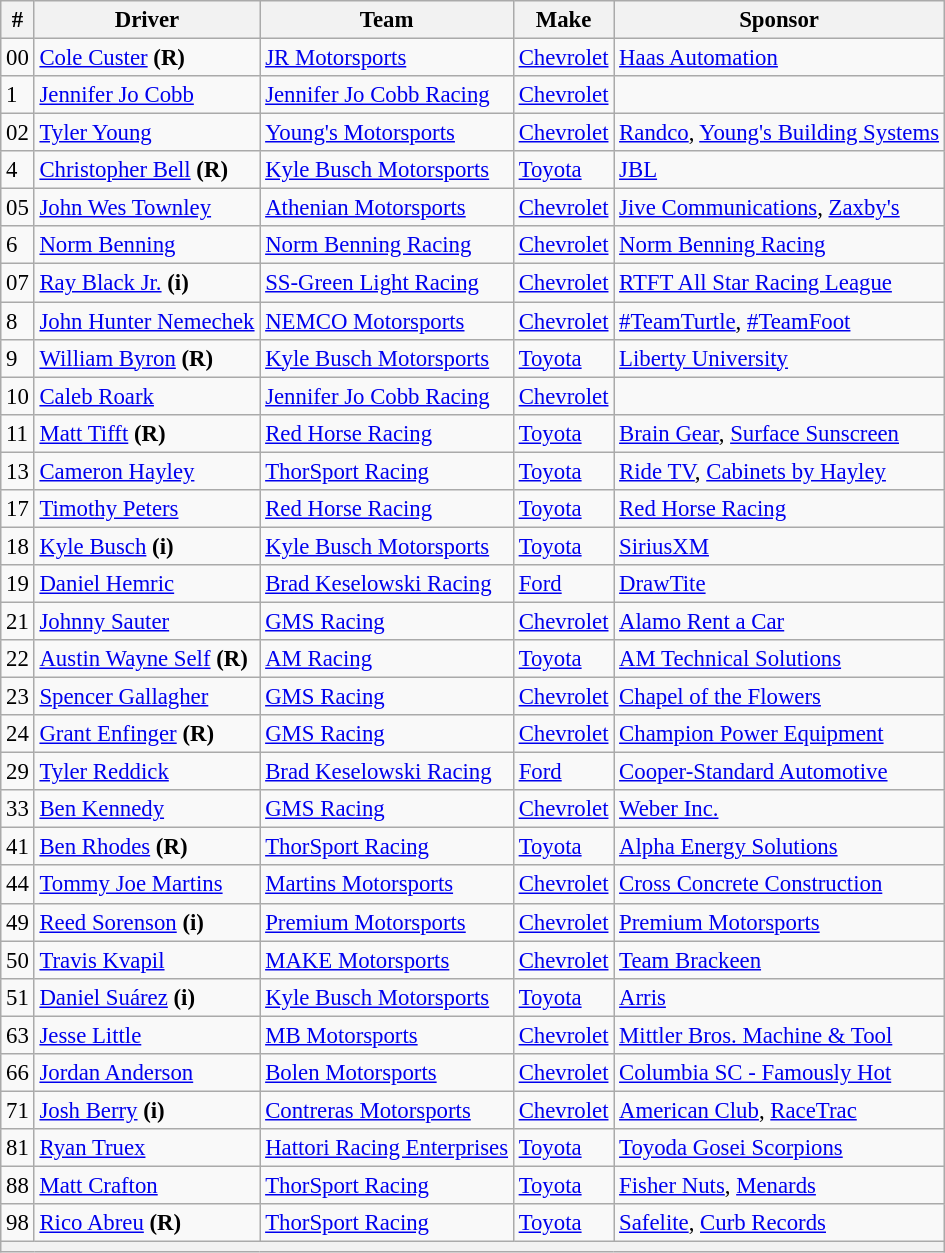<table class="wikitable" style="font-size:95%">
<tr>
<th>#</th>
<th>Driver</th>
<th>Team</th>
<th>Make</th>
<th>Sponsor</th>
</tr>
<tr>
<td>00</td>
<td><a href='#'>Cole Custer</a> <strong>(R)</strong></td>
<td><a href='#'>JR Motorsports</a></td>
<td><a href='#'>Chevrolet</a></td>
<td><a href='#'>Haas Automation</a></td>
</tr>
<tr>
<td>1</td>
<td><a href='#'>Jennifer Jo Cobb</a></td>
<td><a href='#'>Jennifer Jo Cobb Racing</a></td>
<td><a href='#'>Chevrolet</a></td>
<td></td>
</tr>
<tr>
<td>02</td>
<td><a href='#'>Tyler Young</a></td>
<td><a href='#'>Young's Motorsports</a></td>
<td><a href='#'>Chevrolet</a></td>
<td><a href='#'>Randco</a>, <a href='#'>Young's Building Systems</a></td>
</tr>
<tr>
<td>4</td>
<td><a href='#'>Christopher Bell</a> <strong>(R)</strong></td>
<td><a href='#'>Kyle Busch Motorsports</a></td>
<td><a href='#'>Toyota</a></td>
<td><a href='#'>JBL</a></td>
</tr>
<tr>
<td>05</td>
<td><a href='#'>John Wes Townley</a></td>
<td><a href='#'>Athenian Motorsports</a></td>
<td><a href='#'>Chevrolet</a></td>
<td><a href='#'>Jive Communications</a>, <a href='#'>Zaxby's</a></td>
</tr>
<tr>
<td>6</td>
<td><a href='#'>Norm Benning</a></td>
<td><a href='#'>Norm Benning Racing</a></td>
<td><a href='#'>Chevrolet</a></td>
<td><a href='#'>Norm Benning Racing</a></td>
</tr>
<tr>
<td>07</td>
<td><a href='#'>Ray Black Jr.</a> <strong>(i)</strong></td>
<td><a href='#'>SS-Green Light Racing</a></td>
<td><a href='#'>Chevrolet</a></td>
<td><a href='#'>RTFT All Star Racing League</a></td>
</tr>
<tr>
<td>8</td>
<td><a href='#'>John Hunter Nemechek</a></td>
<td><a href='#'>NEMCO Motorsports</a></td>
<td><a href='#'>Chevrolet</a></td>
<td><a href='#'>#TeamTurtle</a>, <a href='#'>#TeamFoot</a></td>
</tr>
<tr>
<td>9</td>
<td><a href='#'>William Byron</a> <strong>(R)</strong></td>
<td><a href='#'>Kyle Busch Motorsports</a></td>
<td><a href='#'>Toyota</a></td>
<td><a href='#'>Liberty University</a></td>
</tr>
<tr>
<td>10</td>
<td><a href='#'>Caleb Roark</a></td>
<td><a href='#'>Jennifer Jo Cobb Racing</a></td>
<td><a href='#'>Chevrolet</a></td>
<td></td>
</tr>
<tr>
<td>11</td>
<td><a href='#'>Matt Tifft</a> <strong>(R)</strong></td>
<td><a href='#'>Red Horse Racing</a></td>
<td><a href='#'>Toyota</a></td>
<td><a href='#'>Brain Gear</a>, <a href='#'>Surface Sunscreen</a></td>
</tr>
<tr>
<td>13</td>
<td><a href='#'>Cameron Hayley</a></td>
<td><a href='#'>ThorSport Racing</a></td>
<td><a href='#'>Toyota</a></td>
<td><a href='#'>Ride TV</a>, <a href='#'>Cabinets by Hayley</a></td>
</tr>
<tr>
<td>17</td>
<td><a href='#'>Timothy Peters</a></td>
<td><a href='#'>Red Horse Racing</a></td>
<td><a href='#'>Toyota</a></td>
<td><a href='#'>Red Horse Racing</a></td>
</tr>
<tr>
<td>18</td>
<td><a href='#'>Kyle Busch</a> <strong>(i)</strong></td>
<td><a href='#'>Kyle Busch Motorsports</a></td>
<td><a href='#'>Toyota</a></td>
<td><a href='#'>SiriusXM</a></td>
</tr>
<tr>
<td>19</td>
<td><a href='#'>Daniel Hemric</a></td>
<td><a href='#'>Brad Keselowski Racing</a></td>
<td><a href='#'>Ford</a></td>
<td><a href='#'>DrawTite</a></td>
</tr>
<tr>
<td>21</td>
<td><a href='#'>Johnny Sauter</a></td>
<td><a href='#'>GMS Racing</a></td>
<td><a href='#'>Chevrolet</a></td>
<td><a href='#'>Alamo Rent a Car</a></td>
</tr>
<tr>
<td>22</td>
<td><a href='#'>Austin Wayne Self</a> <strong>(R)</strong></td>
<td><a href='#'>AM Racing</a></td>
<td><a href='#'>Toyota</a></td>
<td><a href='#'>AM Technical Solutions</a></td>
</tr>
<tr>
<td>23</td>
<td><a href='#'>Spencer Gallagher</a></td>
<td><a href='#'>GMS Racing</a></td>
<td><a href='#'>Chevrolet</a></td>
<td><a href='#'>Chapel of the Flowers</a></td>
</tr>
<tr>
<td>24</td>
<td><a href='#'>Grant Enfinger</a> <strong>(R)</strong></td>
<td><a href='#'>GMS Racing</a></td>
<td><a href='#'>Chevrolet</a></td>
<td><a href='#'>Champion Power Equipment</a></td>
</tr>
<tr>
<td>29</td>
<td><a href='#'>Tyler Reddick</a></td>
<td><a href='#'>Brad Keselowski Racing</a></td>
<td><a href='#'>Ford</a></td>
<td><a href='#'>Cooper-Standard Automotive</a></td>
</tr>
<tr>
<td>33</td>
<td><a href='#'>Ben Kennedy</a></td>
<td><a href='#'>GMS Racing</a></td>
<td><a href='#'>Chevrolet</a></td>
<td><a href='#'>Weber Inc.</a></td>
</tr>
<tr>
<td>41</td>
<td><a href='#'>Ben Rhodes</a> <strong>(R)</strong></td>
<td><a href='#'>ThorSport Racing</a></td>
<td><a href='#'>Toyota</a></td>
<td><a href='#'>Alpha Energy Solutions</a></td>
</tr>
<tr>
<td>44</td>
<td><a href='#'>Tommy Joe Martins</a></td>
<td><a href='#'>Martins Motorsports</a></td>
<td><a href='#'>Chevrolet</a></td>
<td><a href='#'>Cross Concrete Construction</a></td>
</tr>
<tr>
<td>49</td>
<td><a href='#'>Reed Sorenson</a> <strong>(i)</strong></td>
<td><a href='#'>Premium Motorsports</a></td>
<td><a href='#'>Chevrolet</a></td>
<td><a href='#'>Premium Motorsports</a></td>
</tr>
<tr>
<td>50</td>
<td><a href='#'>Travis Kvapil</a></td>
<td><a href='#'>MAKE Motorsports</a></td>
<td><a href='#'>Chevrolet</a></td>
<td><a href='#'>Team Brackeen</a></td>
</tr>
<tr>
<td>51</td>
<td><a href='#'>Daniel Suárez</a> <strong>(i)</strong></td>
<td><a href='#'>Kyle Busch Motorsports</a></td>
<td><a href='#'>Toyota</a></td>
<td><a href='#'>Arris</a></td>
</tr>
<tr>
<td>63</td>
<td><a href='#'>Jesse Little</a></td>
<td><a href='#'>MB Motorsports</a></td>
<td><a href='#'>Chevrolet</a></td>
<td><a href='#'>Mittler Bros. Machine & Tool</a></td>
</tr>
<tr>
<td>66</td>
<td><a href='#'>Jordan Anderson</a></td>
<td><a href='#'>Bolen Motorsports</a></td>
<td><a href='#'>Chevrolet</a></td>
<td><a href='#'>Columbia SC - Famously Hot</a></td>
</tr>
<tr>
<td>71</td>
<td><a href='#'>Josh Berry</a> <strong>(i)</strong></td>
<td><a href='#'>Contreras Motorsports</a></td>
<td><a href='#'>Chevrolet</a></td>
<td><a href='#'>American Club</a>, <a href='#'>RaceTrac</a></td>
</tr>
<tr>
<td>81</td>
<td><a href='#'>Ryan Truex</a></td>
<td><a href='#'>Hattori Racing Enterprises</a></td>
<td><a href='#'>Toyota</a></td>
<td><a href='#'>Toyoda Gosei Scorpions</a></td>
</tr>
<tr>
<td>88</td>
<td><a href='#'>Matt Crafton</a></td>
<td><a href='#'>ThorSport Racing</a></td>
<td><a href='#'>Toyota</a></td>
<td><a href='#'>Fisher Nuts</a>, <a href='#'>Menards</a></td>
</tr>
<tr>
<td>98</td>
<td><a href='#'>Rico Abreu</a> <strong>(R)</strong></td>
<td><a href='#'>ThorSport Racing</a></td>
<td><a href='#'>Toyota</a></td>
<td><a href='#'>Safelite</a>, <a href='#'>Curb Records</a></td>
</tr>
<tr>
<th colspan="5"></th>
</tr>
</table>
